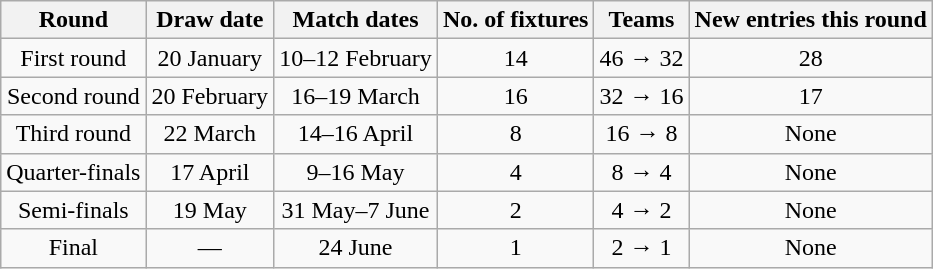<table class="wikitable" style="text-align:center">
<tr>
<th>Round</th>
<th>Draw date</th>
<th>Match dates</th>
<th>No. of fixtures</th>
<th>Teams</th>
<th>New entries this round</th>
</tr>
<tr>
<td>First round</td>
<td>20 January</td>
<td>10–12 February</td>
<td>14</td>
<td>46 → 32</td>
<td>28</td>
</tr>
<tr>
<td>Second round</td>
<td>20 February</td>
<td>16–19 March</td>
<td>16</td>
<td>32 → 16</td>
<td>17</td>
</tr>
<tr>
<td>Third round</td>
<td>22 March</td>
<td>14–16 April</td>
<td>8</td>
<td>16 → 8</td>
<td>None</td>
</tr>
<tr>
<td>Quarter-finals</td>
<td>17 April</td>
<td>9–16 May</td>
<td>4</td>
<td>8 → 4</td>
<td>None</td>
</tr>
<tr>
<td>Semi-finals</td>
<td>19 May</td>
<td>31 May–7 June</td>
<td>2</td>
<td>4 → 2</td>
<td>None</td>
</tr>
<tr>
<td>Final</td>
<td>—</td>
<td>24 June</td>
<td>1</td>
<td>2 → 1</td>
<td>None</td>
</tr>
</table>
